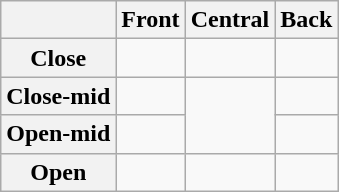<table class="wikitable" style="text-align:center;">
<tr>
<th></th>
<th>Front</th>
<th>Central</th>
<th>Back</th>
</tr>
<tr>
<th>Close</th>
<td></td>
<td></td>
<td></td>
</tr>
<tr>
<th>Close-mid</th>
<td></td>
<td rowspan="2"></td>
<td></td>
</tr>
<tr>
<th>Open-mid</th>
<td></td>
<td></td>
</tr>
<tr>
<th>Open</th>
<td></td>
<td></td>
<td></td>
</tr>
</table>
